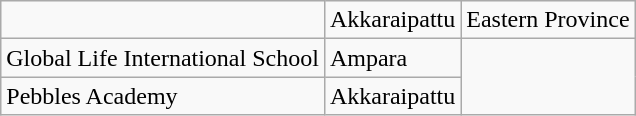<table class="wikitable">
<tr>
<td></td>
<td>Akkaraipattu</td>
<td>Eastern Province</td>
</tr>
<tr>
<td>Global Life International School</td>
<td>Ampara</td>
</tr>
<tr>
<td>Pebbles Academy</td>
<td>Akkaraipattu</td>
</tr>
</table>
